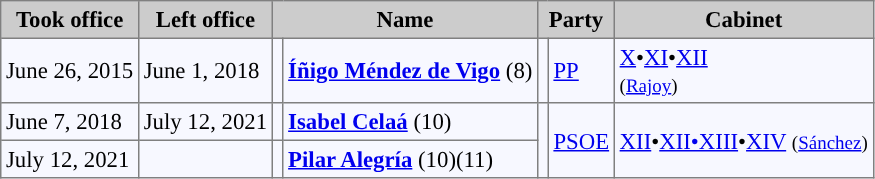<table bgcolor="#f7f8ff" cellpadding="3" cellspacing="0" border="1" style="font-size: 95%; border: gray solid 1px; border-collapse: collapse;">
<tr bgcolor="#CCCCCC">
<th align="center">Took office</th>
<th align="center">Left office</th>
<th colspan="2">Name</th>
<th colspan="2">Party</th>
<th align="center">Cabinet</th>
</tr>
<tr>
<td>June 26, 2015</td>
<td>June 1, 2018</td>
<td></td>
<td><strong><a href='#'>Íñigo Méndez de Vigo</a></strong>  (8)</td>
<td style="background-color: "></td>
<td><a href='#'>PP</a></td>
<td><a href='#'>X</a>•<a href='#'>XI</a>•<a href='#'>XII</a><br><small>(<a href='#'>Rajoy</a>)</small></td>
</tr>
<tr>
<td>June 7, 2018</td>
<td>July 12, 2021</td>
<td></td>
<td><strong><a href='#'>Isabel Celaá</a></strong> (10)</td>
<td rowspan="2" style="background-color: "></td>
<td rowspan="2"><a href='#'>PSOE</a></td>
<td rowspan="2"><a href='#'>XII</a>•<a href='#'>XII•XIII</a>•<a href='#'>XIV</a> <small>(<a href='#'>Sánchez</a>)</small></td>
</tr>
<tr>
<td>July 12, 2021</td>
<td></td>
<td></td>
<td><strong><a href='#'>Pilar Alegría</a></strong> (10)(11)</td>
</tr>
</table>
